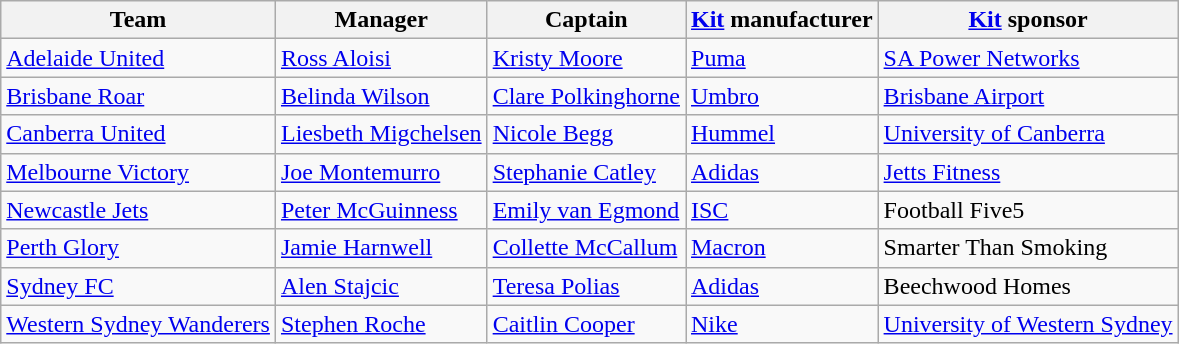<table class="wikitable sortable" style="text-align: left;">
<tr>
<th>Team</th>
<th>Manager</th>
<th>Captain</th>
<th><a href='#'>Kit</a> manufacturer</th>
<th><a href='#'>Kit</a> sponsor</th>
</tr>
<tr>
<td><a href='#'>Adelaide United</a></td>
<td> <a href='#'>Ross Aloisi</a></td>
<td> <a href='#'>Kristy Moore</a></td>
<td><a href='#'>Puma</a></td>
<td><a href='#'>SA Power Networks</a></td>
</tr>
<tr>
<td><a href='#'>Brisbane Roar</a></td>
<td> <a href='#'>Belinda Wilson</a></td>
<td> <a href='#'>Clare Polkinghorne</a></td>
<td><a href='#'>Umbro</a></td>
<td><a href='#'>Brisbane Airport</a></td>
</tr>
<tr>
<td><a href='#'>Canberra United</a></td>
<td> <a href='#'>Liesbeth Migchelsen</a></td>
<td> <a href='#'>Nicole Begg</a></td>
<td><a href='#'>Hummel</a></td>
<td><a href='#'>University of Canberra</a></td>
</tr>
<tr>
<td><a href='#'>Melbourne Victory</a></td>
<td> <a href='#'>Joe Montemurro</a></td>
<td> <a href='#'>Stephanie Catley</a></td>
<td><a href='#'>Adidas</a></td>
<td><a href='#'>Jetts Fitness</a></td>
</tr>
<tr>
<td><a href='#'>Newcastle Jets</a></td>
<td> <a href='#'>Peter McGuinness</a></td>
<td> <a href='#'>Emily van Egmond</a></td>
<td><a href='#'>ISC</a></td>
<td>Football Five5</td>
</tr>
<tr>
<td><a href='#'>Perth Glory</a></td>
<td> <a href='#'>Jamie Harnwell</a></td>
<td> <a href='#'>Collette McCallum</a></td>
<td><a href='#'>Macron</a></td>
<td>Smarter Than Smoking</td>
</tr>
<tr>
<td><a href='#'>Sydney FC</a></td>
<td> <a href='#'>Alen Stajcic</a></td>
<td> <a href='#'>Teresa Polias</a></td>
<td><a href='#'>Adidas</a></td>
<td>Beechwood Homes</td>
</tr>
<tr>
<td><a href='#'>Western Sydney Wanderers</a></td>
<td> <a href='#'>Stephen Roche</a></td>
<td> <a href='#'>Caitlin Cooper</a></td>
<td><a href='#'>Nike</a></td>
<td><a href='#'>University of Western Sydney</a></td>
</tr>
</table>
